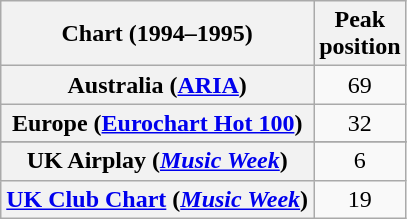<table class="wikitable sortable plainrowheaders" style="text-align:center">
<tr>
<th scope="col">Chart (1994–1995)</th>
<th scope="col">Peak<br>position</th>
</tr>
<tr>
<th scope="row">Australia (<a href='#'>ARIA</a>)</th>
<td>69</td>
</tr>
<tr>
<th scope="row">Europe (<a href='#'>Eurochart Hot 100</a>)</th>
<td>32</td>
</tr>
<tr>
</tr>
<tr>
</tr>
<tr>
</tr>
<tr>
</tr>
<tr>
<th scope="row">UK Airplay (<em><a href='#'>Music Week</a></em>)</th>
<td>6</td>
</tr>
<tr>
<th scope="row"><a href='#'>UK Club Chart</a> (<em><a href='#'>Music Week</a></em>)</th>
<td>19</td>
</tr>
</table>
